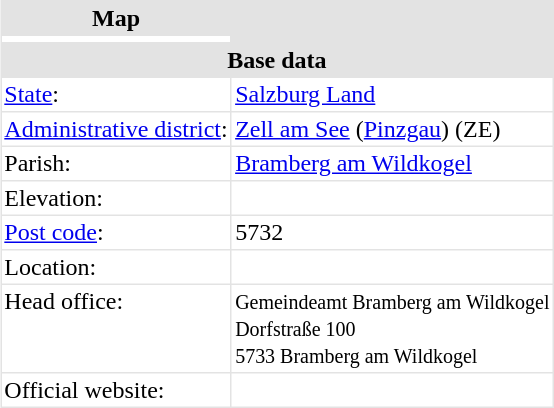<table border="0" cellpadding="2" cellspacing="1" align="right" style="margin-left:1em; background:#e3e3e3;">
<tr>
<th>Map</th>
</tr>
<tr bgcolor="#FFFFFF" align="center">
<td></td>
</tr>
<tr>
<th colspan="2">Base data</th>
</tr>
<tr --- bgcolor="#FFFFFF">
<td><a href='#'>State</a>:</td>
<td><a href='#'>Salzburg Land</a></td>
</tr>
<tr --- bgcolor="#FFFFFF">
<td><a href='#'>Administrative district</a>:</td>
<td><a href='#'>Zell am See</a> (<a href='#'>Pinzgau</a>) (ZE)</td>
</tr>
<tr --- bgcolor="#FFFFFF">
<td>Parish:</td>
<td><a href='#'>Bramberg am Wildkogel</a></td>
</tr>
<tr --- bgcolor="#FFFFFF">
<td>Elevation:</td>
<td></td>
</tr>
<tr --- bgcolor="#FFFFFF">
<td><a href='#'>Post code</a>:</td>
<td>5732</td>
</tr>
<tr --- bgcolor="#FFFFFF" valign="top">
<td>Location:</td>
<td></td>
</tr>
<tr --- bgcolor="#FFFFFF" valign="top">
<td>Head office:</td>
<td><small>Gemeindeamt Bramberg am Wildkogel<br>Dorfstraße 100<br>5733 Bramberg am Wildkogel</small></td>
</tr>
<tr --- bgcolor="#FFFFFF" valign="top">
<td>Official website:</td>
<td></td>
</tr>
</table>
